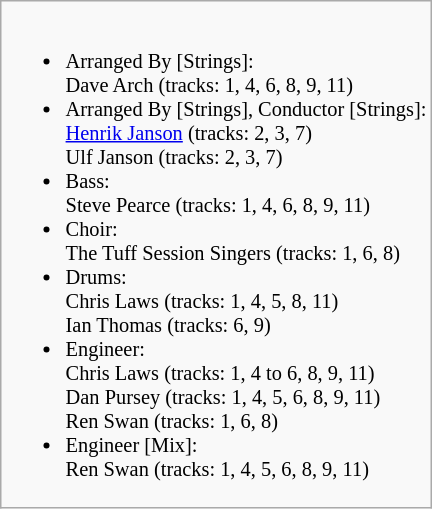<table class="wikitable" style="font-size:85%;">
<tr>
<td><br><ul><li>Arranged By [Strings]:<br>Dave Arch (tracks: 1, 4, 6, 8, 9, 11)</li><li>Arranged By [Strings], Conductor [Strings]:<br> <a href='#'>Henrik Janson</a> (tracks: 2, 3, 7)<br> Ulf Janson (tracks: 2, 3, 7)</li><li>Bass:<br>Steve Pearce (tracks: 1, 4, 6, 8, 9, 11)</li><li>Choir:<br>The Tuff Session Singers (tracks: 1, 6, 8)</li><li>Drums:<br> Chris Laws (tracks: 1, 4, 5, 8, 11)<br> Ian Thomas (tracks: 6, 9)</li><li>Engineer:<br> Chris Laws (tracks: 1, 4 to 6, 8, 9, 11)<br> Dan Pursey (tracks: 1, 4, 5, 6, 8, 9, 11)<br> Ren Swan (tracks: 1, 6, 8)</li><li>Engineer [Mix]:<br> Ren Swan (tracks: 1, 4, 5, 6, 8, 9, 11)</li></ul></td>
</tr>
</table>
